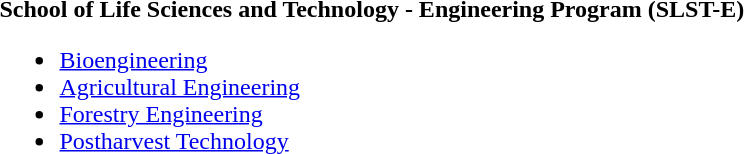<table>
<tr>
<td><strong>School of Life Sciences and Technology - Engineering Program (SLST-E)</strong><br><ul><li><a href='#'>Bioengineering</a></li><li><a href='#'>Agricultural Engineering</a></li><li><a href='#'>Forestry Engineering</a></li><li><a href='#'>Postharvest Technology</a></li></ul></td>
</tr>
</table>
